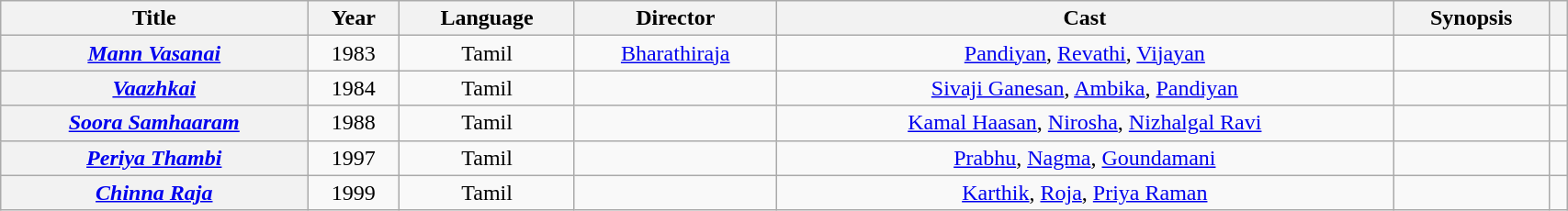<table class="wikitable plainrowheaders sortable" style="width: 90%; text-align: center;">
<tr>
<th scope="col">Title</th>
<th scope="col">Year</th>
<th scope="col">Language</th>
<th scope="col">Director</th>
<th scope="col">Cast</th>
<th scope="col" class="unsortable">Synopsis</th>
<th scope="col" class="unsortable"></th>
</tr>
<tr>
<th scope="row"><em><a href='#'>Mann Vasanai</a></em></th>
<td>1983</td>
<td>Tamil</td>
<td><a href='#'>Bharathiraja</a></td>
<td><a href='#'>Pandiyan</a>, <a href='#'>Revathi</a>, <a href='#'>Vijayan</a></td>
<td></td>
<td></td>
</tr>
<tr>
<th scope="row"><em><a href='#'>Vaazhkai</a></em></th>
<td>1984</td>
<td>Tamil</td>
<td></td>
<td><a href='#'>Sivaji Ganesan</a>, <a href='#'>Ambika</a>, <a href='#'>Pandiyan</a></td>
<td></td>
<td></td>
</tr>
<tr>
<th scope="row"><em><a href='#'>Soora Samhaaram</a></em></th>
<td>1988</td>
<td>Tamil</td>
<td></td>
<td><a href='#'>Kamal Haasan</a>, <a href='#'>Nirosha</a>, <a href='#'>Nizhalgal Ravi</a></td>
<td></td>
<td></td>
</tr>
<tr>
<th scope="row"><em><a href='#'>Periya Thambi</a></em></th>
<td>1997</td>
<td>Tamil</td>
<td></td>
<td><a href='#'>Prabhu</a>, <a href='#'>Nagma</a>, <a href='#'>Goundamani</a></td>
<td></td>
<td></td>
</tr>
<tr>
<th scope="row"><em><a href='#'>Chinna Raja</a></em></th>
<td>1999</td>
<td>Tamil</td>
<td></td>
<td><a href='#'>Karthik</a>, <a href='#'>Roja</a>, <a href='#'>Priya Raman</a></td>
<td></td>
<td></td>
</tr>
</table>
